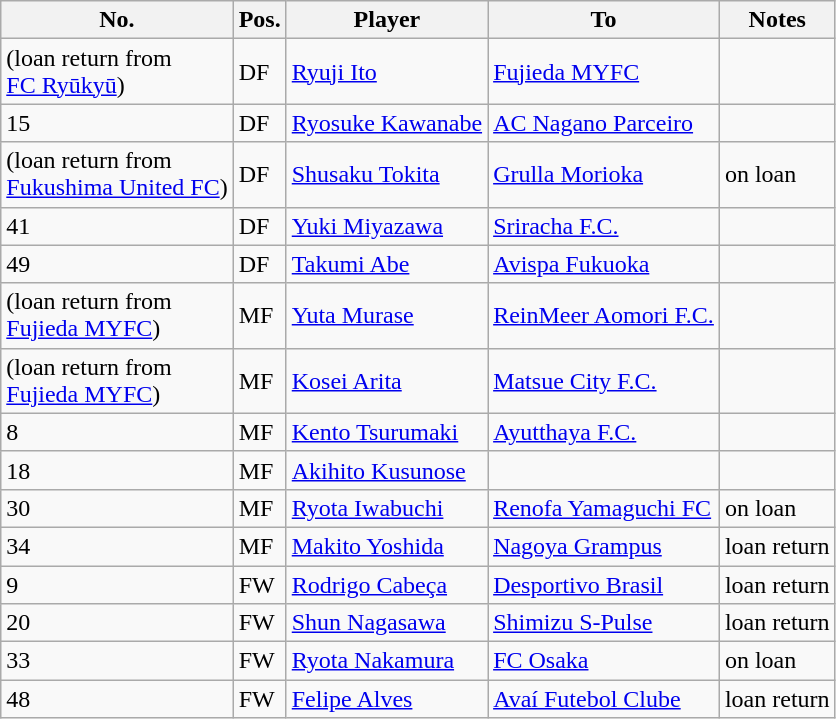<table class="sortable wikitable">
<tr>
<th>No.</th>
<th>Pos.</th>
<th>Player</th>
<th>To</th>
<th>Notes</th>
</tr>
<tr>
<td>(loan return from<br><a href='#'>FC Ryūkyū</a>)</td>
<td>DF</td>
<td><a href='#'>Ryuji Ito</a></td>
<td><a href='#'>Fujieda MYFC</a></td>
<td></td>
</tr>
<tr>
<td>15</td>
<td>DF</td>
<td><a href='#'>Ryosuke Kawanabe</a></td>
<td><a href='#'>AC Nagano Parceiro</a></td>
<td></td>
</tr>
<tr>
<td>(loan return from<br><a href='#'>Fukushima United FC</a>)</td>
<td>DF</td>
<td><a href='#'>Shusaku Tokita</a></td>
<td><a href='#'>Grulla Morioka</a></td>
<td>on loan</td>
</tr>
<tr>
<td>41</td>
<td>DF</td>
<td><a href='#'>Yuki Miyazawa</a></td>
<td><a href='#'>Sriracha F.C.</a></td>
<td></td>
</tr>
<tr>
<td>49</td>
<td>DF</td>
<td><a href='#'>Takumi Abe</a></td>
<td><a href='#'>Avispa Fukuoka</a></td>
<td></td>
</tr>
<tr>
<td>(loan return from<br><a href='#'>Fujieda MYFC</a>)</td>
<td>MF</td>
<td><a href='#'>Yuta Murase</a></td>
<td><a href='#'>ReinMeer Aomori F.C.</a></td>
<td></td>
</tr>
<tr>
<td>(loan return from<br><a href='#'>Fujieda MYFC</a>)</td>
<td>MF</td>
<td><a href='#'>Kosei Arita</a></td>
<td><a href='#'>Matsue City F.C.</a></td>
<td></td>
</tr>
<tr>
<td>8</td>
<td>MF</td>
<td><a href='#'>Kento Tsurumaki</a></td>
<td><a href='#'>Ayutthaya F.C.</a></td>
<td></td>
</tr>
<tr>
<td>18</td>
<td>MF</td>
<td><a href='#'>Akihito Kusunose</a></td>
<td></td>
<td></td>
</tr>
<tr>
<td>30</td>
<td>MF</td>
<td><a href='#'>Ryota Iwabuchi</a></td>
<td><a href='#'>Renofa Yamaguchi FC</a></td>
<td>on loan</td>
</tr>
<tr>
<td>34</td>
<td>MF</td>
<td><a href='#'>Makito Yoshida</a></td>
<td><a href='#'>Nagoya Grampus</a></td>
<td>loan return</td>
</tr>
<tr>
<td>9</td>
<td>FW</td>
<td><a href='#'>Rodrigo Cabeça</a></td>
<td><a href='#'>Desportivo Brasil</a></td>
<td>loan return</td>
</tr>
<tr>
<td>20</td>
<td>FW</td>
<td><a href='#'>Shun Nagasawa</a></td>
<td><a href='#'>Shimizu S-Pulse</a></td>
<td>loan return</td>
</tr>
<tr>
<td>33</td>
<td>FW</td>
<td><a href='#'>Ryota Nakamura</a></td>
<td><a href='#'>FC Osaka</a></td>
<td>on loan</td>
</tr>
<tr>
<td>48</td>
<td>FW</td>
<td><a href='#'>Felipe Alves</a></td>
<td><a href='#'>Avaí Futebol Clube</a></td>
<td>loan return</td>
</tr>
</table>
